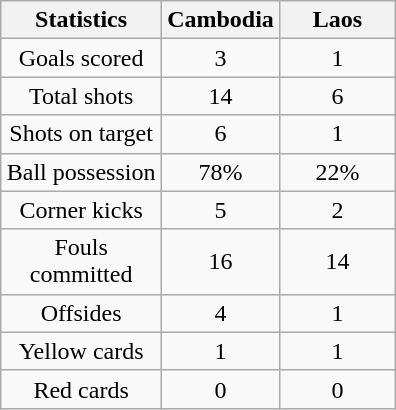<table class="wikitable" style="text-align:center;margin: auto">
<tr>
<th scope=col width=100>Statistics</th>
<th scope=col width=70>Cambodia</th>
<th scope=col width=70>Laos</th>
</tr>
<tr>
<td>Goals scored</td>
<td>3</td>
<td>1</td>
</tr>
<tr>
<td>Total shots</td>
<td>14</td>
<td>6</td>
</tr>
<tr>
<td>Shots on target</td>
<td>6</td>
<td>1</td>
</tr>
<tr>
<td>Ball possession</td>
<td>78%</td>
<td>22%</td>
</tr>
<tr>
<td>Corner kicks</td>
<td>5</td>
<td>2</td>
</tr>
<tr>
<td>Fouls committed</td>
<td>16</td>
<td>14</td>
</tr>
<tr>
<td>Offsides</td>
<td>4</td>
<td>1</td>
</tr>
<tr>
<td>Yellow cards</td>
<td>1</td>
<td>1</td>
</tr>
<tr>
<td>Red cards</td>
<td>0</td>
<td>0</td>
</tr>
</table>
